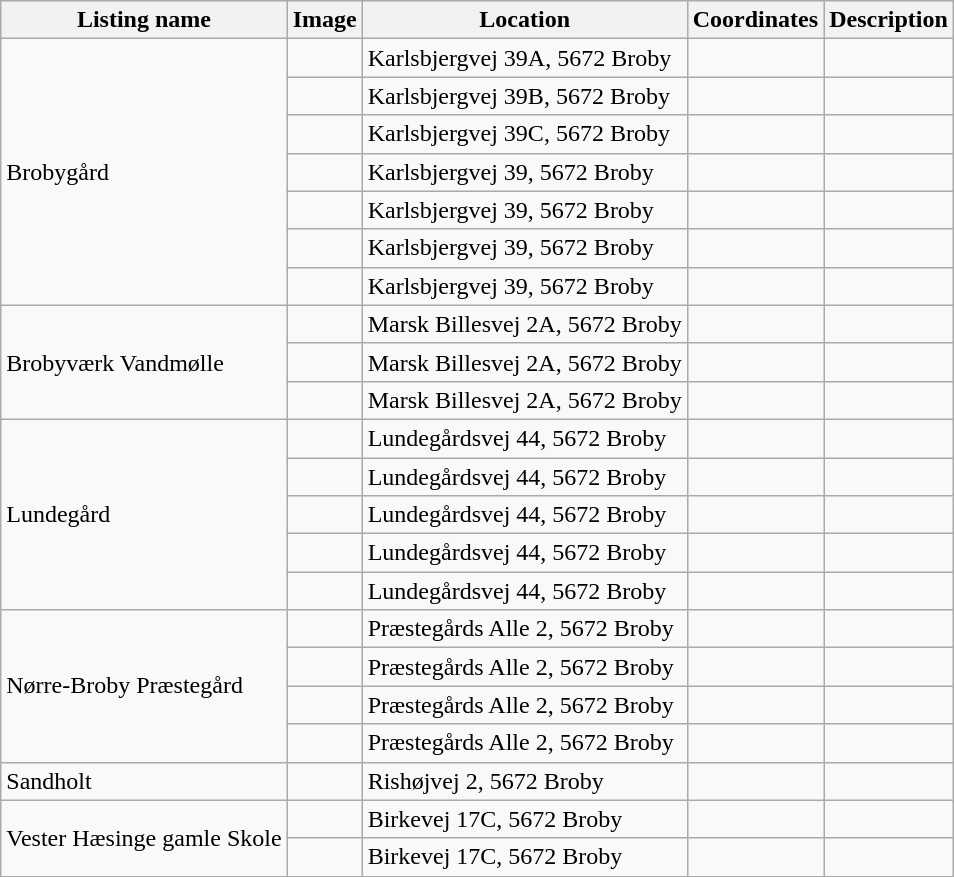<table class="wikitable sortable">
<tr>
<th>Listing name</th>
<th>Image</th>
<th>Location</th>
<th>Coordinates</th>
<th>Description</th>
</tr>
<tr>
<td rowspan="7">Brobygård</td>
<td></td>
<td>Karlsbjergvej 39A, 5672 Broby</td>
<td></td>
<td></td>
</tr>
<tr>
<td></td>
<td>Karlsbjergvej 39B, 5672 Broby</td>
<td></td>
<td></td>
</tr>
<tr>
<td></td>
<td>Karlsbjergvej 39C, 5672 Broby</td>
<td></td>
<td></td>
</tr>
<tr>
<td></td>
<td>Karlsbjergvej 39, 5672 Broby</td>
<td></td>
<td></td>
</tr>
<tr>
<td></td>
<td>Karlsbjergvej 39, 5672 Broby</td>
<td></td>
<td></td>
</tr>
<tr>
<td></td>
<td>Karlsbjergvej 39, 5672 Broby</td>
<td></td>
<td></td>
</tr>
<tr>
<td></td>
<td>Karlsbjergvej 39, 5672 Broby</td>
<td></td>
<td></td>
</tr>
<tr>
<td rowspan="3">Brobyværk Vandmølle</td>
<td></td>
<td>Marsk Billesvej 2A, 5672 Broby</td>
<td></td>
<td></td>
</tr>
<tr>
<td></td>
<td>Marsk Billesvej 2A, 5672 Broby</td>
<td></td>
<td></td>
</tr>
<tr>
<td></td>
<td>Marsk Billesvej 2A, 5672 Broby</td>
<td></td>
<td></td>
</tr>
<tr>
<td rowspan="5">Lundegård</td>
<td></td>
<td>Lundegårdsvej 44, 5672 Broby</td>
<td></td>
<td></td>
</tr>
<tr>
<td></td>
<td>Lundegårdsvej 44, 5672 Broby</td>
<td></td>
<td></td>
</tr>
<tr>
<td></td>
<td>Lundegårdsvej 44, 5672 Broby</td>
<td></td>
<td></td>
</tr>
<tr>
<td></td>
<td>Lundegårdsvej 44, 5672 Broby</td>
<td></td>
<td></td>
</tr>
<tr>
<td></td>
<td>Lundegårdsvej 44, 5672 Broby</td>
<td></td>
<td></td>
</tr>
<tr>
<td rowspan="4">Nørre-Broby Præstegård</td>
<td></td>
<td>Præstegårds Alle 2, 5672 Broby</td>
<td></td>
<td></td>
</tr>
<tr>
<td></td>
<td>Præstegårds Alle 2, 5672 Broby</td>
<td></td>
<td></td>
</tr>
<tr>
<td></td>
<td>Præstegårds Alle 2, 5672 Broby</td>
<td></td>
<td></td>
</tr>
<tr>
<td></td>
<td>Præstegårds Alle 2, 5672 Broby</td>
<td></td>
<td></td>
</tr>
<tr>
<td>Sandholt</td>
<td></td>
<td>Rishøjvej 2, 5672 Broby</td>
<td></td>
<td></td>
</tr>
<tr>
<td rowspan="2">Vester Hæsinge gamle Skole</td>
<td></td>
<td>Birkevej 17C, 5672 Broby</td>
<td></td>
<td></td>
</tr>
<tr>
<td></td>
<td>Birkevej 17C, 5672 Broby</td>
<td></td>
<td></td>
</tr>
<tr>
</tr>
</table>
